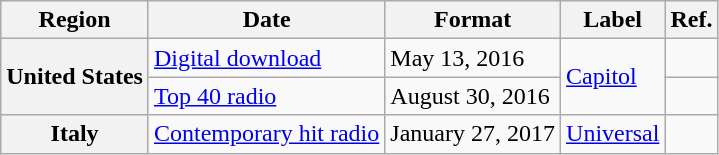<table class="wikitable sortable plainrowheaders">
<tr>
<th scope="col">Region</th>
<th scope="col">Date</th>
<th scope="col">Format</th>
<th scope="col">Label</th>
<th scope="col">Ref.</th>
</tr>
<tr>
<th scope="row" rowspan="2">United States</th>
<td><a href='#'>Digital download</a></td>
<td>May 13, 2016</td>
<td rowspan="2"><a href='#'>Capitol</a></td>
<td></td>
</tr>
<tr>
<td><a href='#'>Top 40 radio</a></td>
<td>August 30, 2016</td>
<td></td>
</tr>
<tr>
<th scope="row">Italy</th>
<td><a href='#'>Contemporary hit radio</a></td>
<td>January 27, 2017</td>
<td><a href='#'>Universal</a></td>
<td></td>
</tr>
</table>
